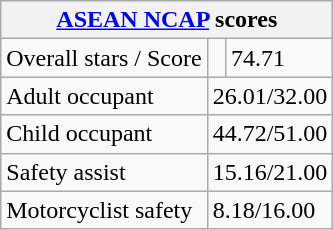<table class="wikitable">
<tr>
<th colspan="3"><a href='#'>ASEAN NCAP</a> scores</th>
</tr>
<tr>
<td>Overall stars / Score</td>
<td></td>
<td>74.71</td>
</tr>
<tr>
<td>Adult occupant</td>
<td colspan="2">26.01/32.00</td>
</tr>
<tr>
<td>Child occupant</td>
<td colspan="2">44.72/51.00</td>
</tr>
<tr>
<td>Safety assist</td>
<td colspan="2">15.16/21.00</td>
</tr>
<tr>
<td>Motorcyclist safety</td>
<td colspan="2">8.18/16.00</td>
</tr>
</table>
